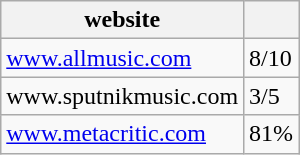<table class="wikitable">
<tr>
<th>website</th>
<th></th>
</tr>
<tr>
<td><a href='#'>www.allmusic.com</a></td>
<td>8/10</td>
</tr>
<tr>
<td>www.sputnikmusic.com</td>
<td>3/5</td>
</tr>
<tr>
<td><a href='#'>www.metacritic.com</a></td>
<td>81%</td>
</tr>
</table>
